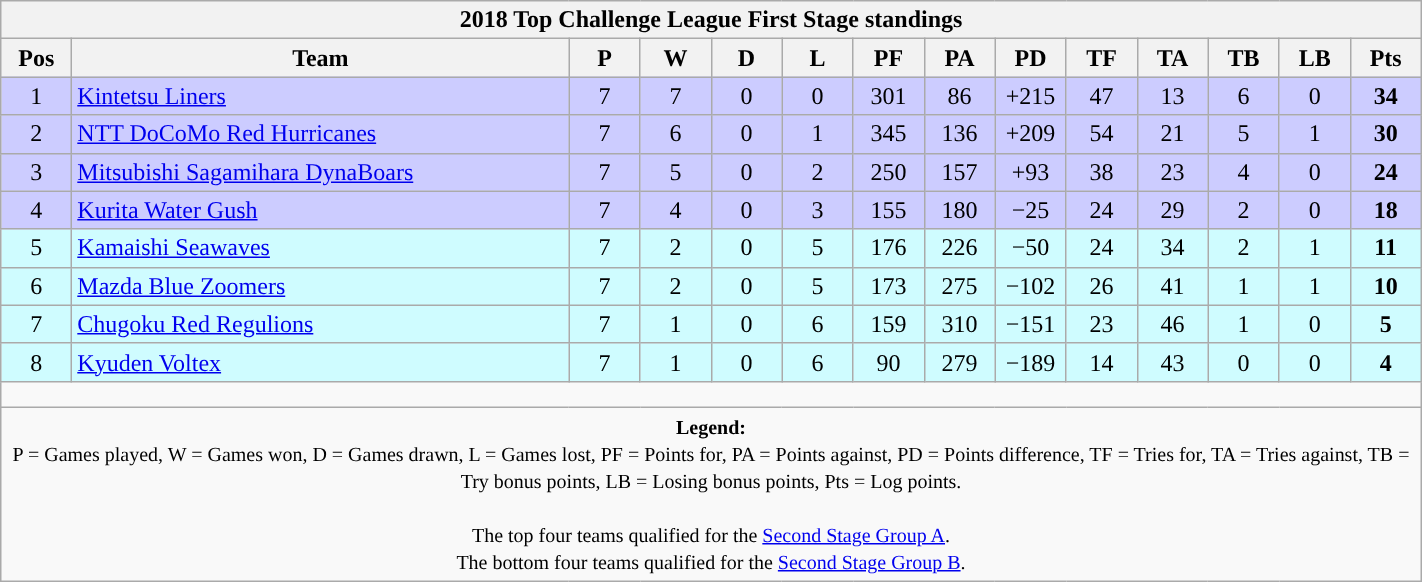<table class="wikitable" style="text-align:center; font-size:100%; width:75%;">
<tr>
<th colspan="100%" cellpadding="0" cellspacing="0"><strong>2018 Top Challenge League First Stage standings</strong></th>
</tr>
<tr>
<th style="width:5%;">Pos</th>
<th style="width:35%;">Team</th>
<th style="width:5%;">P</th>
<th style="width:5%;">W</th>
<th style="width:5%;">D</th>
<th style="width:5%;">L</th>
<th style="width:5%;">PF</th>
<th style="width:5%;">PA</th>
<th style="width:5%;">PD</th>
<th style="width:5%;">TF</th>
<th style="width:5%;">TA</th>
<th style="width:5%;">TB</th>
<th style="width:5%;">LB</th>
<th style="width:5%;">Pts<br></th>
</tr>
<tr style="background:#CCCCFF;">
<td>1</td>
<td style="text-align:left;"><a href='#'>Kintetsu Liners</a></td>
<td>7</td>
<td>7</td>
<td>0</td>
<td>0</td>
<td>301</td>
<td>86</td>
<td>+215</td>
<td>47</td>
<td>13</td>
<td>6</td>
<td>0</td>
<td><strong>34</strong></td>
</tr>
<tr style="background:#CCCCFF;">
<td>2</td>
<td style="text-align:left;"><a href='#'>NTT DoCoMo Red Hurricanes</a></td>
<td>7</td>
<td>6</td>
<td>0</td>
<td>1</td>
<td>345</td>
<td>136</td>
<td>+209</td>
<td>54</td>
<td>21</td>
<td>5</td>
<td>1</td>
<td><strong>30</strong></td>
</tr>
<tr style="background:#CCCCFF;">
<td>3</td>
<td style="text-align:left;"><a href='#'>Mitsubishi Sagamihara DynaBoars</a></td>
<td>7</td>
<td>5</td>
<td>0</td>
<td>2</td>
<td>250</td>
<td>157</td>
<td>+93</td>
<td>38</td>
<td>23</td>
<td>4</td>
<td>0</td>
<td><strong>24</strong></td>
</tr>
<tr style="background:#CCCCFF;">
<td>4</td>
<td style="text-align:left;"><a href='#'>Kurita Water Gush</a></td>
<td>7</td>
<td>4</td>
<td>0</td>
<td>3</td>
<td>155</td>
<td>180</td>
<td>−25</td>
<td>24</td>
<td>29</td>
<td>2</td>
<td>0</td>
<td><strong>18</strong></td>
</tr>
<tr style="background:#CFFCFF;">
<td>5</td>
<td style="text-align:left;"><a href='#'>Kamaishi Seawaves</a></td>
<td>7</td>
<td>2</td>
<td>0</td>
<td>5</td>
<td>176</td>
<td>226</td>
<td>−50</td>
<td>24</td>
<td>34</td>
<td>2</td>
<td>1</td>
<td><strong>11</strong></td>
</tr>
<tr style="background:#CFFCFF;">
<td>6</td>
<td style="text-align:left;"><a href='#'>Mazda Blue Zoomers</a></td>
<td>7</td>
<td>2</td>
<td>0</td>
<td>5</td>
<td>173</td>
<td>275</td>
<td>−102</td>
<td>26</td>
<td>41</td>
<td>1</td>
<td>1</td>
<td><strong>10</strong></td>
</tr>
<tr style="background:#CFFCFF;">
<td>7</td>
<td style="text-align:left;"><a href='#'>Chugoku Red Regulions</a></td>
<td>7</td>
<td>1</td>
<td>0</td>
<td>6</td>
<td>159</td>
<td>310</td>
<td>−151</td>
<td>23</td>
<td>46</td>
<td>1</td>
<td>0</td>
<td><strong>5</strong></td>
</tr>
<tr style="background:#CFFCFF;">
<td>8</td>
<td style="text-align:left;"><a href='#'>Kyuden Voltex</a></td>
<td>7</td>
<td>1</td>
<td>0</td>
<td>6</td>
<td>90</td>
<td>279</td>
<td>−189</td>
<td>14</td>
<td>43</td>
<td>0</td>
<td>0</td>
<td><strong>4</strong></td>
</tr>
<tr>
<td colspan="100%" style="height:10px;"></td>
</tr>
<tr>
<td colspan="100%"><small><strong>Legend:</strong> <br> P = Games played, W = Games won, D = Games drawn, L = Games lost, PF = Points for, PA = Points against, PD = Points difference, TF = Tries for, TA = Tries against, TB = Try bonus points, LB = Losing bonus points, Pts = Log points. <br> <br> <span>The top four teams</span> qualified for the <a href='#'>Second Stage Group A</a>. <br> <span>The bottom four teams</span> qualified for the <a href='#'>Second Stage Group B</a>.</small></td>
</tr>
</table>
